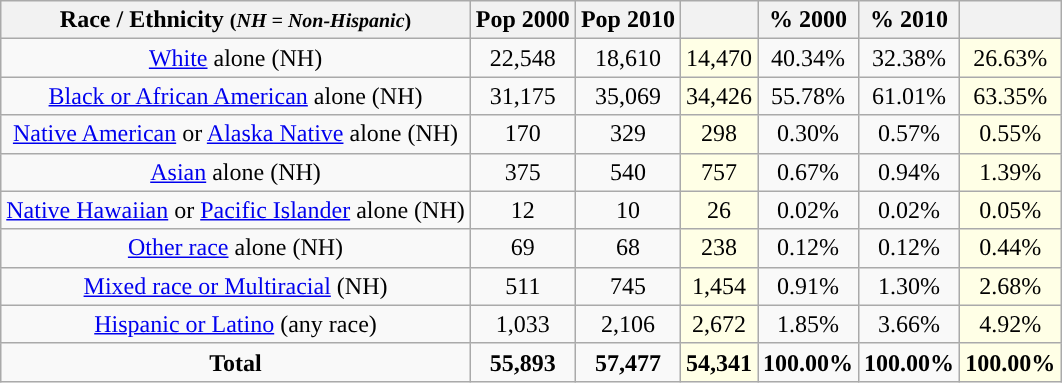<table class="wikitable" style="text-align:center;">
<tr>
<th>Race / Ethnicity <small>(<em>NH = Non-Hispanic</em>)</small></th>
<th>Pop 2000</th>
<th>Pop 2010</th>
<th></th>
<th>% 2000</th>
<th>% 2010</th>
<th></th>
</tr>
<tr>
<td><a href='#'>White</a> alone (NH)</td>
<td>22,548</td>
<td>18,610</td>
<td style='background: #ffffe6;'>14,470</td>
<td>40.34%</td>
<td>32.38%</td>
<td style='background: #ffffe6;'>26.63%</td>
</tr>
<tr>
<td><a href='#'>Black or African American</a> alone (NH)</td>
<td>31,175</td>
<td>35,069</td>
<td style='background: #ffffe6;'>34,426</td>
<td>55.78%</td>
<td>61.01%</td>
<td style='background: #ffffe6;'>63.35%</td>
</tr>
<tr>
<td><a href='#'>Native American</a> or <a href='#'>Alaska Native</a> alone (NH)</td>
<td>170</td>
<td>329</td>
<td style='background: #ffffe6;'>298</td>
<td>0.30%</td>
<td>0.57%</td>
<td style='background: #ffffe6;'>0.55%</td>
</tr>
<tr>
<td><a href='#'>Asian</a> alone (NH)</td>
<td>375</td>
<td>540</td>
<td style='background: #ffffe6;'>757</td>
<td>0.67%</td>
<td>0.94%</td>
<td style='background: #ffffe6;'>1.39%</td>
</tr>
<tr>
<td><a href='#'>Native Hawaiian</a> or <a href='#'>Pacific Islander</a> alone (NH)</td>
<td>12</td>
<td>10</td>
<td style='background: #ffffe6;'>26</td>
<td>0.02%</td>
<td>0.02%</td>
<td style='background: #ffffe6;'>0.05%</td>
</tr>
<tr>
<td><a href='#'>Other race</a> alone (NH)</td>
<td>69</td>
<td>68</td>
<td style='background: #ffffe6;'>238</td>
<td>0.12%</td>
<td>0.12%</td>
<td style='background: #ffffe6;'>0.44%</td>
</tr>
<tr>
<td><a href='#'>Mixed race or Multiracial</a> (NH)</td>
<td>511</td>
<td>745</td>
<td style='background: #ffffe6;'>1,454</td>
<td>0.91%</td>
<td>1.30%</td>
<td style='background: #ffffe6;'>2.68%</td>
</tr>
<tr>
<td><a href='#'>Hispanic or Latino</a> (any race)</td>
<td>1,033</td>
<td>2,106</td>
<td style='background: #ffffe6;'>2,672</td>
<td>1.85%</td>
<td>3.66%</td>
<td style='background: #ffffe6;'>4.92%</td>
</tr>
<tr>
<td><strong>Total</strong></td>
<td><strong>55,893</strong></td>
<td><strong>57,477</strong></td>
<td style='background: #ffffe6;'><strong>54,341</strong></td>
<td><strong>100.00%</strong></td>
<td><strong>100.00%</strong></td>
<td style='background: #ffffe6;'><strong>100.00%</strong></td>
</tr>
</table>
